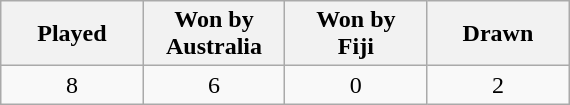<table class="wikitable">
<tr>
<th width="87.5">Played</th>
<th width="87.2">Won by<br>Australia</th>
<th width="87.2">Won by<br>Fiji</th>
<th width="87.5">Drawn</th>
</tr>
<tr>
<td align=center>8</td>
<td align=center>6</td>
<td align=center>0</td>
<td align=center>2</td>
</tr>
</table>
